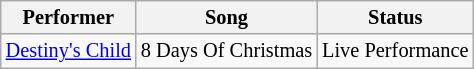<table class="wikitable" style="font-size:85%">
<tr>
<th>Performer</th>
<th>Song</th>
<th>Status</th>
</tr>
<tr>
<td> <a href='#'>Destiny's Child</a></td>
<td>8 Days Of Christmas</td>
<td>Live Performance</td>
</tr>
</table>
